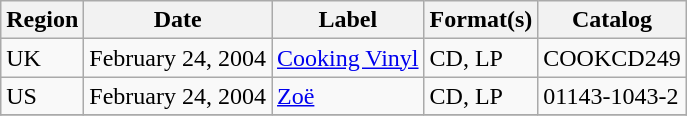<table class="wikitable">
<tr>
<th>Region</th>
<th>Date</th>
<th>Label</th>
<th>Format(s)</th>
<th>Catalog</th>
</tr>
<tr>
<td>UK</td>
<td>February 24, 2004</td>
<td><a href='#'>Cooking Vinyl</a></td>
<td>CD, LP</td>
<td>COOKCD249</td>
</tr>
<tr>
<td>US</td>
<td>February 24, 2004</td>
<td><a href='#'>Zoë</a></td>
<td>CD, LP</td>
<td>01143-1043-2</td>
</tr>
<tr>
</tr>
</table>
